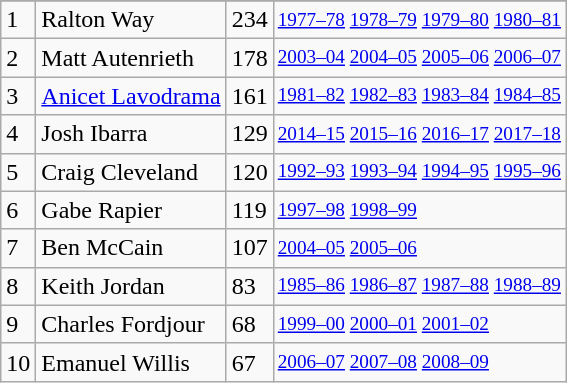<table class="wikitable">
<tr>
</tr>
<tr>
<td>1</td>
<td>Ralton Way</td>
<td>234</td>
<td style="font-size:80%;"><a href='#'>1977–78</a> <a href='#'>1978–79</a> <a href='#'>1979–80</a> <a href='#'>1980–81</a></td>
</tr>
<tr>
<td>2</td>
<td>Matt Autenrieth</td>
<td>178</td>
<td style="font-size:80%;"><a href='#'>2003–04</a> <a href='#'>2004–05</a> <a href='#'>2005–06</a> <a href='#'>2006–07</a></td>
</tr>
<tr>
<td>3</td>
<td><a href='#'>Anicet Lavodrama</a></td>
<td>161</td>
<td style="font-size:80%;"><a href='#'>1981–82</a> <a href='#'>1982–83</a> <a href='#'>1983–84</a> <a href='#'>1984–85</a></td>
</tr>
<tr>
<td>4</td>
<td>Josh Ibarra</td>
<td>129</td>
<td style="font-size:80%;"><a href='#'>2014–15</a> <a href='#'>2015–16</a> <a href='#'>2016–17</a> <a href='#'>2017–18</a></td>
</tr>
<tr>
<td>5</td>
<td>Craig Cleveland</td>
<td>120</td>
<td style="font-size:80%;"><a href='#'>1992–93</a> <a href='#'>1993–94</a> <a href='#'>1994–95</a> <a href='#'>1995–96</a></td>
</tr>
<tr>
<td>6</td>
<td>Gabe Rapier</td>
<td>119</td>
<td style="font-size:80%;"><a href='#'>1997–98</a> <a href='#'>1998–99</a></td>
</tr>
<tr>
<td>7</td>
<td>Ben McCain</td>
<td>107</td>
<td style="font-size:80%;"><a href='#'>2004–05</a> <a href='#'>2005–06</a></td>
</tr>
<tr>
<td>8</td>
<td>Keith Jordan</td>
<td>83</td>
<td style="font-size:80%;"><a href='#'>1985–86</a> <a href='#'>1986–87</a> <a href='#'>1987–88</a> <a href='#'>1988–89</a></td>
</tr>
<tr>
<td>9</td>
<td>Charles Fordjour</td>
<td>68</td>
<td style="font-size:80%;"><a href='#'>1999–00</a> <a href='#'>2000–01</a> <a href='#'>2001–02</a></td>
</tr>
<tr>
<td>10</td>
<td>Emanuel Willis</td>
<td>67</td>
<td style="font-size:80%;"><a href='#'>2006–07</a> <a href='#'>2007–08</a> <a href='#'>2008–09</a></td>
</tr>
</table>
